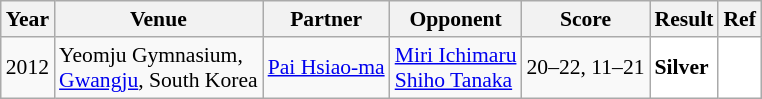<table class="sortable wikitable" style="font-size: 90%">
<tr>
<th>Year</th>
<th>Venue</th>
<th>Partner</th>
<th>Opponent</th>
<th>Score</th>
<th>Result</th>
<th>Ref</th>
</tr>
<tr>
<td align="center">2012</td>
<td align="left">Yeomju Gymnasium,<br><a href='#'>Gwangju</a>, South Korea</td>
<td align="left"> <a href='#'>Pai Hsiao-ma</a></td>
<td align="left"> <a href='#'>Miri Ichimaru</a><br> <a href='#'>Shiho Tanaka</a></td>
<td align="left">20–22, 11–21</td>
<td style="text-align:left; background:white"> <strong>Silver</strong></td>
<td style="text-align:center; background:white"></td>
</tr>
</table>
